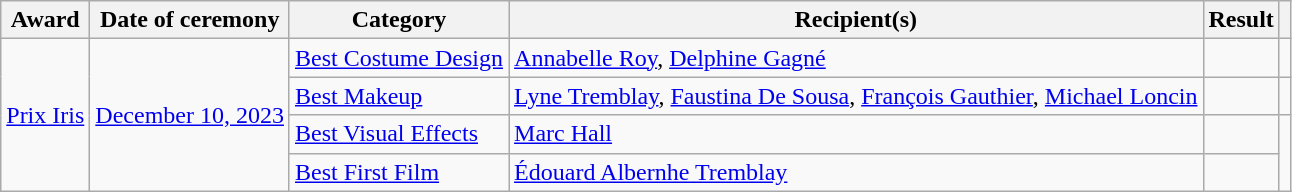<table class="wikitable plainrowheaders sortable">
<tr>
<th scope="col">Award</th>
<th scope="col">Date of ceremony</th>
<th scope="col">Category</th>
<th scope="col">Recipient(s)</th>
<th scope="col">Result</th>
<th scope="col" class="unsortable"></th>
</tr>
<tr>
<td rowspan=4><a href='#'>Prix Iris</a></td>
<td rowspan=4><a href='#'>December 10, 2023</a></td>
<td><a href='#'>Best Costume Design</a></td>
<td><a href='#'>Annabelle Roy</a>, <a href='#'>Delphine Gagné</a></td>
<td></td>
<td></td>
</tr>
<tr>
<td><a href='#'>Best Makeup</a></td>
<td><a href='#'>Lyne Tremblay</a>, <a href='#'>Faustina De Sousa</a>, <a href='#'>François Gauthier</a>, <a href='#'>Michael Loncin</a></td>
<td></td>
<td></td>
</tr>
<tr>
<td><a href='#'>Best Visual Effects</a></td>
<td><a href='#'>Marc Hall</a></td>
<td></td>
<td rowspan=2></td>
</tr>
<tr>
<td><a href='#'>Best First Film</a></td>
<td><a href='#'>Édouard Albernhe Tremblay</a></td>
<td></td>
</tr>
</table>
